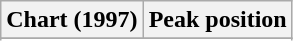<table class="wikitable">
<tr>
<th>Chart (1997)</th>
<th>Peak position</th>
</tr>
<tr>
</tr>
<tr>
</tr>
</table>
